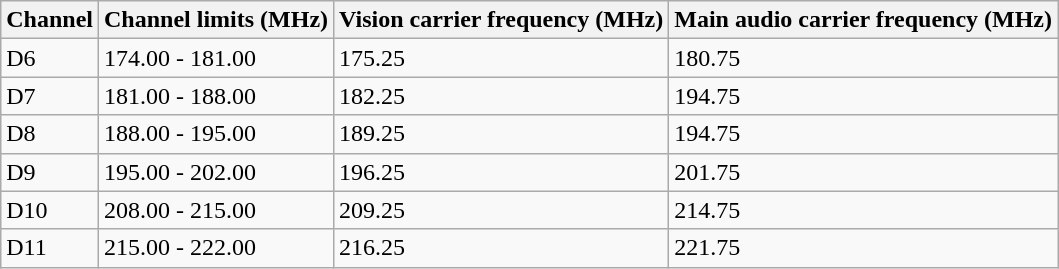<table class="wikitable">
<tr>
<th>Channel</th>
<th>Channel limits (MHz)</th>
<th>Vision carrier frequency (MHz)</th>
<th>Main audio carrier frequency (MHz)</th>
</tr>
<tr>
<td>D6</td>
<td>174.00 - 181.00</td>
<td>175.25</td>
<td>180.75</td>
</tr>
<tr>
<td>D7</td>
<td>181.00 - 188.00</td>
<td>182.25</td>
<td>194.75</td>
</tr>
<tr>
<td>D8</td>
<td>188.00 - 195.00</td>
<td>189.25</td>
<td>194.75</td>
</tr>
<tr>
<td>D9</td>
<td>195.00 - 202.00</td>
<td>196.25</td>
<td>201.75</td>
</tr>
<tr>
<td>D10</td>
<td>208.00 - 215.00</td>
<td>209.25</td>
<td>214.75</td>
</tr>
<tr>
<td>D11</td>
<td>215.00 - 222.00</td>
<td>216.25</td>
<td>221.75</td>
</tr>
</table>
